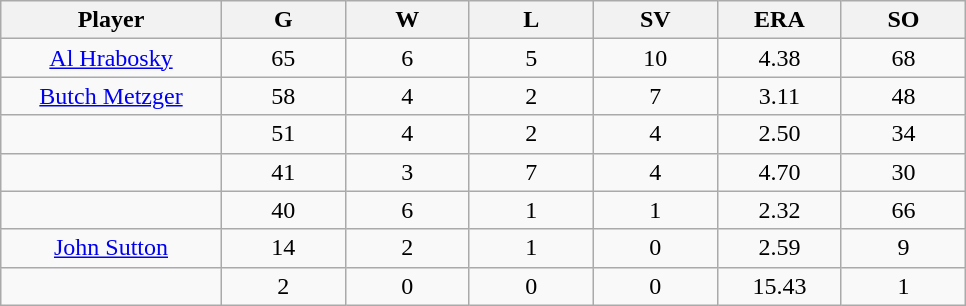<table class="wikitable sortable">
<tr>
<th bgcolor="#DDDDFF" width="16%">Player</th>
<th bgcolor="#DDDDFF" width="9%">G</th>
<th bgcolor="#DDDDFF" width="9%">W</th>
<th bgcolor="#DDDDFF" width="9%">L</th>
<th bgcolor="#DDDDFF" width="9%">SV</th>
<th bgcolor="#DDDDFF" width="9%">ERA</th>
<th bgcolor="#DDDDFF" width="9%">SO</th>
</tr>
<tr align="center">
<td><a href='#'>Al Hrabosky</a></td>
<td>65</td>
<td>6</td>
<td>5</td>
<td>10</td>
<td>4.38</td>
<td>68</td>
</tr>
<tr align=center>
<td><a href='#'>Butch Metzger</a></td>
<td>58</td>
<td>4</td>
<td>2</td>
<td>7</td>
<td>3.11</td>
<td>48</td>
</tr>
<tr align=center>
<td></td>
<td>51</td>
<td>4</td>
<td>2</td>
<td>4</td>
<td>2.50</td>
<td>34</td>
</tr>
<tr align="center">
<td></td>
<td>41</td>
<td>3</td>
<td>7</td>
<td>4</td>
<td>4.70</td>
<td>30</td>
</tr>
<tr align="center">
<td></td>
<td>40</td>
<td>6</td>
<td>1</td>
<td>1</td>
<td>2.32</td>
<td>66</td>
</tr>
<tr align="center">
<td><a href='#'>John Sutton</a></td>
<td>14</td>
<td>2</td>
<td>1</td>
<td>0</td>
<td>2.59</td>
<td>9</td>
</tr>
<tr align=center>
<td></td>
<td>2</td>
<td>0</td>
<td>0</td>
<td>0</td>
<td>15.43</td>
<td>1</td>
</tr>
</table>
